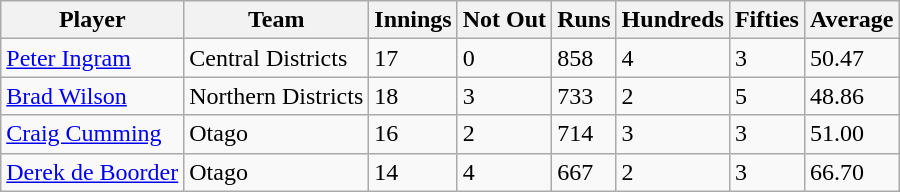<table class="wikitable sortable">
<tr>
<th>Player</th>
<th>Team</th>
<th>Innings</th>
<th>Not Out</th>
<th>Runs</th>
<th>Hundreds</th>
<th>Fifties</th>
<th>Average</th>
</tr>
<tr>
<td><a href='#'>Peter Ingram</a></td>
<td>Central Districts</td>
<td>17</td>
<td>0</td>
<td>858</td>
<td>4</td>
<td>3</td>
<td>50.47</td>
</tr>
<tr>
<td><a href='#'>Brad Wilson</a></td>
<td>Northern Districts</td>
<td>18</td>
<td>3</td>
<td>733</td>
<td>2</td>
<td>5</td>
<td>48.86</td>
</tr>
<tr>
<td><a href='#'>Craig Cumming</a></td>
<td>Otago</td>
<td>16</td>
<td>2</td>
<td>714</td>
<td>3</td>
<td>3</td>
<td>51.00</td>
</tr>
<tr>
<td><a href='#'>Derek de Boorder</a></td>
<td>Otago</td>
<td>14</td>
<td>4</td>
<td>667</td>
<td>2</td>
<td>3</td>
<td>66.70</td>
</tr>
</table>
